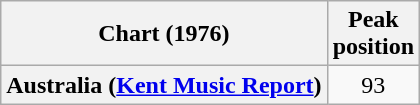<table class="wikitable sortable plainrowheaders">
<tr>
<th scope="col">Chart (1976)</th>
<th scope="col">Peak<br>position</th>
</tr>
<tr>
<th scope="row">Australia (<a href='#'>Kent Music Report</a>)</th>
<td style="text-align:center;">93</td>
</tr>
</table>
